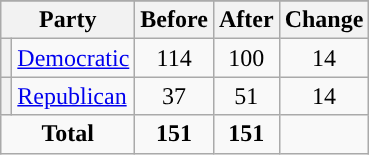<table class="wikitable" style="text-align:center;">
<tr>
</tr>
<tr>
<th colspan=2>Party</th>
<th>Before</th>
<th>After</th>
<th>Change</th>
</tr>
<tr>
<th style="background-color:"></th>
<td style="text-align:left;"><a href='#'>Democratic</a></td>
<td>114</td>
<td>100</td>
<td> 14</td>
</tr>
<tr>
<th style="background-color:"></th>
<td style="text-align:left;"><a href='#'>Republican</a></td>
<td>37</td>
<td>51</td>
<td> 14</td>
</tr>
<tr>
<td colspan=2><strong>Total</strong></td>
<td><strong>151</strong></td>
<td><strong>151</strong></td>
<td></td>
</tr>
</table>
